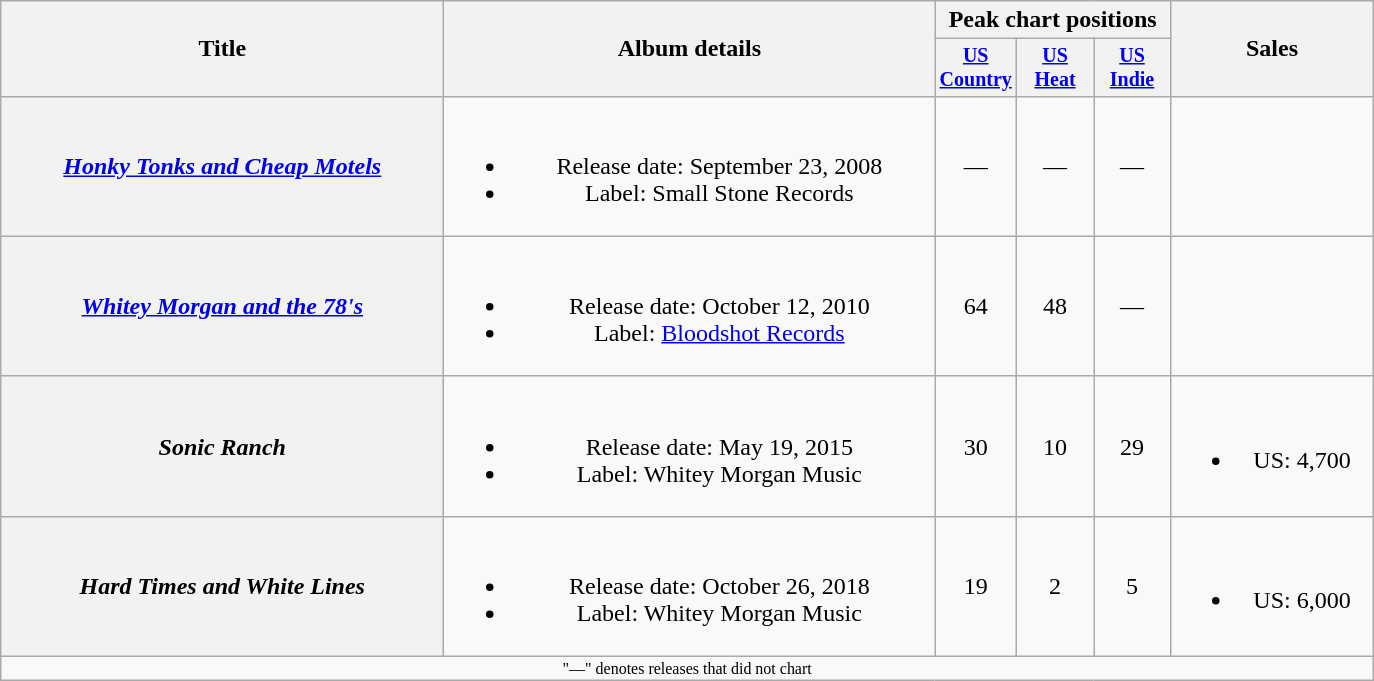<table class="wikitable plainrowheaders" style="text-align:center;">
<tr>
<th rowspan="2" style="width:18em;">Title</th>
<th rowspan="2" style="width:20em;">Album details</th>
<th colspan="3">Peak chart positions</th>
<th rowspan="2" style="width:8em;">Sales</th>
</tr>
<tr style="font-size:smaller;">
<th style="width:45px;"><a href='#'>US Country</a><br></th>
<th style="width:45px;"><a href='#'>US Heat</a><br></th>
<th style="width:45px;"><a href='#'>US Indie</a><br></th>
</tr>
<tr>
<th scope="row"><em><a href='#'>Honky Tonks and Cheap Motels</a></em></th>
<td><br><ul><li>Release date: September 23, 2008</li><li>Label: Small Stone Records</li></ul></td>
<td>—</td>
<td>—</td>
<td>—</td>
<td></td>
</tr>
<tr>
<th scope="row"><em><a href='#'>Whitey Morgan and the 78's</a></em></th>
<td><br><ul><li>Release date: October 12, 2010</li><li>Label: <a href='#'>Bloodshot Records</a></li></ul></td>
<td>64</td>
<td>48</td>
<td>—</td>
<td></td>
</tr>
<tr>
<th scope="row"><em>Sonic Ranch</em></th>
<td><br><ul><li>Release date: May 19, 2015</li><li>Label: Whitey Morgan Music</li></ul></td>
<td>30</td>
<td>10</td>
<td>29</td>
<td><br><ul><li>US: 4,700</li></ul></td>
</tr>
<tr>
<th scope="row"><em>Hard Times and White Lines</em></th>
<td><br><ul><li>Release date: October 26, 2018</li><li>Label: Whitey Morgan Music</li></ul></td>
<td>19</td>
<td>2</td>
<td>5</td>
<td><br><ul><li>US: 6,000</li></ul></td>
</tr>
<tr>
<td colspan="6" style="font-size:8pt">"—" denotes releases that did not chart</td>
</tr>
</table>
